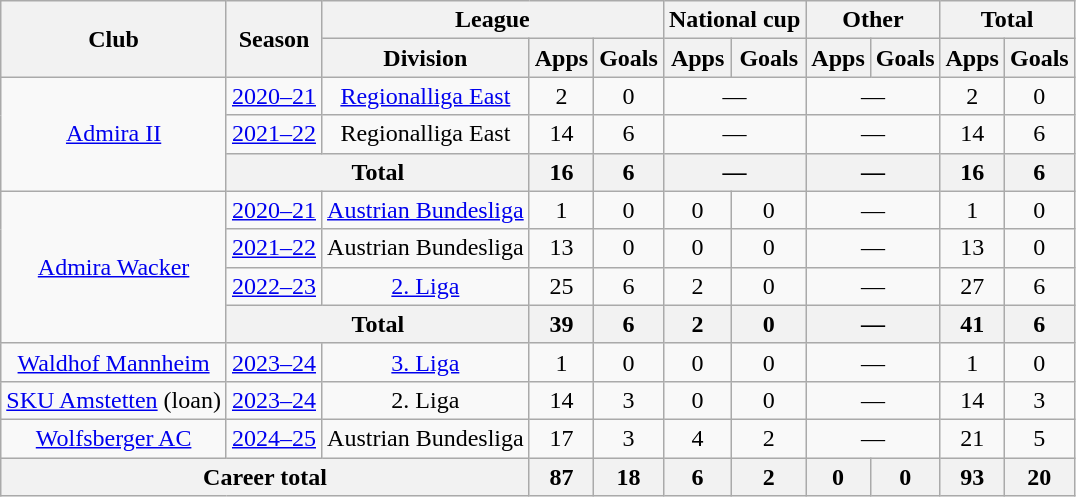<table class="wikitable" style="text-align:center">
<tr>
<th rowspan="2">Club</th>
<th rowspan="2">Season</th>
<th colspan="3">League</th>
<th colspan="2">National cup</th>
<th colspan="2">Other</th>
<th colspan="2">Total</th>
</tr>
<tr>
<th>Division</th>
<th>Apps</th>
<th>Goals</th>
<th>Apps</th>
<th>Goals</th>
<th>Apps</th>
<th>Goals</th>
<th>Apps</th>
<th>Goals</th>
</tr>
<tr>
<td rowspan="3"><a href='#'>Admira II</a></td>
<td><a href='#'>2020–21</a></td>
<td><a href='#'>Regionalliga East</a></td>
<td>2</td>
<td>0</td>
<td colspan="2">—</td>
<td colspan="2">—</td>
<td>2</td>
<td>0</td>
</tr>
<tr>
<td><a href='#'>2021–22</a></td>
<td>Regionalliga East</td>
<td>14</td>
<td>6</td>
<td colspan="2">—</td>
<td colspan="2">—</td>
<td>14</td>
<td>6</td>
</tr>
<tr>
<th colspan="2">Total</th>
<th>16</th>
<th>6</th>
<th colspan="2">—</th>
<th colspan="2">—</th>
<th>16</th>
<th>6</th>
</tr>
<tr>
<td rowspan="4"><a href='#'>Admira Wacker</a></td>
<td><a href='#'>2020–21</a></td>
<td><a href='#'>Austrian Bundesliga</a></td>
<td>1</td>
<td>0</td>
<td>0</td>
<td>0</td>
<td colspan="2">—</td>
<td>1</td>
<td>0</td>
</tr>
<tr>
<td><a href='#'>2021–22</a></td>
<td>Austrian Bundesliga</td>
<td>13</td>
<td>0</td>
<td>0</td>
<td>0</td>
<td colspan="2">—</td>
<td>13</td>
<td>0</td>
</tr>
<tr>
<td><a href='#'>2022–23</a></td>
<td><a href='#'>2. Liga</a></td>
<td>25</td>
<td>6</td>
<td>2</td>
<td>0</td>
<td colspan="2">—</td>
<td>27</td>
<td>6</td>
</tr>
<tr>
<th colspan="2">Total</th>
<th>39</th>
<th>6</th>
<th>2</th>
<th>0</th>
<th colspan="2">—</th>
<th>41</th>
<th>6</th>
</tr>
<tr>
<td><a href='#'>Waldhof Mannheim</a></td>
<td><a href='#'>2023–24</a></td>
<td><a href='#'>3. Liga</a></td>
<td>1</td>
<td>0</td>
<td>0</td>
<td>0</td>
<td colspan="2">—</td>
<td>1</td>
<td>0</td>
</tr>
<tr>
<td><a href='#'>SKU Amstetten</a> (loan)</td>
<td><a href='#'>2023–24</a></td>
<td>2. Liga</td>
<td>14</td>
<td>3</td>
<td>0</td>
<td>0</td>
<td colspan="2">—</td>
<td>14</td>
<td>3</td>
</tr>
<tr>
<td><a href='#'>Wolfsberger AC</a></td>
<td><a href='#'>2024–25</a></td>
<td>Austrian Bundesliga</td>
<td>17</td>
<td>3</td>
<td>4</td>
<td>2</td>
<td colspan="2">—</td>
<td>21</td>
<td>5</td>
</tr>
<tr>
<th colspan="3">Career total</th>
<th>87</th>
<th>18</th>
<th>6</th>
<th>2</th>
<th>0</th>
<th>0</th>
<th>93</th>
<th>20</th>
</tr>
</table>
